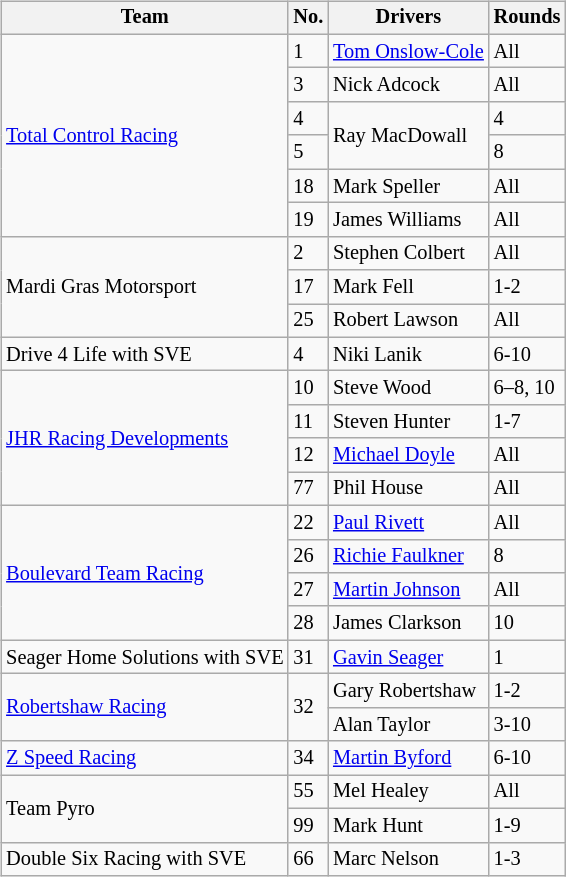<table>
<tr>
<td><br><table class="wikitable" style="font-size: 85%;">
<tr>
<th>Team</th>
<th>No.</th>
<th>Drivers</th>
<th>Rounds</th>
</tr>
<tr>
<td rowspan=6><a href='#'>Total Control Racing</a></td>
<td>1</td>
<td> <a href='#'>Tom Onslow-Cole</a></td>
<td>All</td>
</tr>
<tr>
<td>3</td>
<td> Nick Adcock</td>
<td>All</td>
</tr>
<tr>
<td>4</td>
<td rowspan=2> Ray MacDowall</td>
<td>4</td>
</tr>
<tr>
<td>5</td>
<td>8</td>
</tr>
<tr>
<td>18</td>
<td> Mark Speller</td>
<td>All</td>
</tr>
<tr>
<td>19</td>
<td> James Williams</td>
<td>All</td>
</tr>
<tr>
<td rowspan=3>Mardi Gras Motorsport</td>
<td>2</td>
<td> Stephen Colbert</td>
<td>All</td>
</tr>
<tr>
<td>17</td>
<td> Mark Fell</td>
<td>1-2</td>
</tr>
<tr>
<td>25</td>
<td> Robert Lawson</td>
<td>All</td>
</tr>
<tr>
<td>Drive 4 Life with SVE</td>
<td>4</td>
<td> Niki Lanik</td>
<td>6-10</td>
</tr>
<tr>
<td rowspan=4><a href='#'>JHR Racing Developments</a></td>
<td>10</td>
<td> Steve Wood</td>
<td>6–8, 10</td>
</tr>
<tr>
<td>11</td>
<td> Steven Hunter</td>
<td>1-7</td>
</tr>
<tr>
<td>12</td>
<td> <a href='#'>Michael Doyle</a></td>
<td>All</td>
</tr>
<tr>
<td>77</td>
<td> Phil House</td>
<td>All</td>
</tr>
<tr>
<td rowspan=4><a href='#'>Boulevard Team Racing</a></td>
<td>22</td>
<td> <a href='#'>Paul Rivett</a></td>
<td>All</td>
</tr>
<tr>
<td>26</td>
<td> <a href='#'>Richie Faulkner</a></td>
<td>8</td>
</tr>
<tr>
<td>27</td>
<td> <a href='#'>Martin Johnson</a></td>
<td>All</td>
</tr>
<tr>
<td>28</td>
<td> James Clarkson</td>
<td>10</td>
</tr>
<tr>
<td>Seager Home Solutions with SVE</td>
<td>31</td>
<td> <a href='#'>Gavin Seager</a></td>
<td>1</td>
</tr>
<tr>
<td rowspan=2><a href='#'>Robertshaw Racing</a></td>
<td rowspan=2>32</td>
<td> Gary Robertshaw</td>
<td>1-2</td>
</tr>
<tr>
<td> Alan Taylor</td>
<td>3-10</td>
</tr>
<tr>
<td><a href='#'>Z Speed Racing</a></td>
<td>34</td>
<td> <a href='#'>Martin Byford</a></td>
<td>6-10</td>
</tr>
<tr>
<td rowspan=2>Team Pyro</td>
<td>55</td>
<td> Mel Healey</td>
<td>All</td>
</tr>
<tr>
<td>99</td>
<td> Mark Hunt</td>
<td>1-9</td>
</tr>
<tr>
<td>Double Six Racing with SVE</td>
<td>66</td>
<td> Marc Nelson</td>
<td>1-3</td>
</tr>
</table>
</td>
</tr>
</table>
